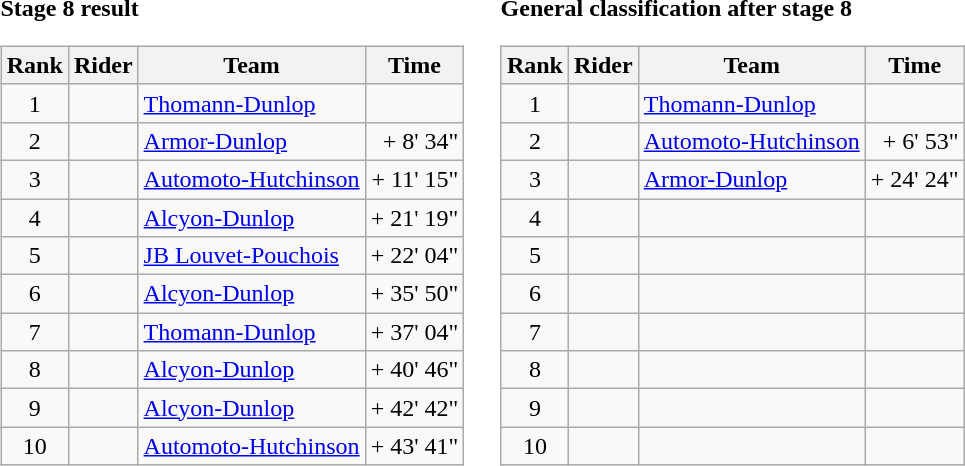<table>
<tr>
<td><strong>Stage 8 result</strong><br><table class="wikitable">
<tr>
<th scope="col">Rank</th>
<th scope="col">Rider</th>
<th scope="col">Team</th>
<th scope="col">Time</th>
</tr>
<tr>
<td style="text-align:center;">1</td>
<td></td>
<td><a href='#'>Thomann-Dunlop</a></td>
<td style="text-align:right;"></td>
</tr>
<tr>
<td style="text-align:center;">2</td>
<td></td>
<td><a href='#'>Armor-Dunlop</a></td>
<td style="text-align:right;">+ 8' 34"</td>
</tr>
<tr>
<td style="text-align:center;">3</td>
<td></td>
<td><a href='#'>Automoto-Hutchinson</a></td>
<td style="text-align:right;">+ 11' 15"</td>
</tr>
<tr>
<td style="text-align:center;">4</td>
<td></td>
<td><a href='#'>Alcyon-Dunlop</a></td>
<td style="text-align:right;">+ 21' 19"</td>
</tr>
<tr>
<td style="text-align:center;">5</td>
<td></td>
<td><a href='#'>JB Louvet-Pouchois</a></td>
<td style="text-align:right;">+ 22' 04"</td>
</tr>
<tr>
<td style="text-align:center;">6</td>
<td></td>
<td><a href='#'>Alcyon-Dunlop</a></td>
<td style="text-align:right;">+ 35' 50"</td>
</tr>
<tr>
<td style="text-align:center;">7</td>
<td></td>
<td><a href='#'>Thomann-Dunlop</a></td>
<td style="text-align:right;">+ 37' 04"</td>
</tr>
<tr>
<td style="text-align:center;">8</td>
<td></td>
<td><a href='#'>Alcyon-Dunlop</a></td>
<td style="text-align:right;">+ 40' 46"</td>
</tr>
<tr>
<td style="text-align:center;">9</td>
<td></td>
<td><a href='#'>Alcyon-Dunlop</a></td>
<td style="text-align:right;">+ 42' 42"</td>
</tr>
<tr>
<td style="text-align:center;">10</td>
<td></td>
<td><a href='#'>Automoto-Hutchinson</a></td>
<td style="text-align:right;">+ 43' 41"</td>
</tr>
</table>
</td>
<td></td>
<td><strong>General classification after stage 8</strong><br><table class="wikitable">
<tr>
<th scope="col">Rank</th>
<th scope="col">Rider</th>
<th scope="col">Team</th>
<th scope="col">Time</th>
</tr>
<tr>
<td style="text-align:center;">1</td>
<td></td>
<td><a href='#'>Thomann-Dunlop</a></td>
<td style="text-align:right;"></td>
</tr>
<tr>
<td style="text-align:center;">2</td>
<td></td>
<td><a href='#'>Automoto-Hutchinson</a></td>
<td style="text-align:right;">+ 6' 53"</td>
</tr>
<tr>
<td style="text-align:center;">3</td>
<td></td>
<td><a href='#'>Armor-Dunlop</a></td>
<td style="text-align:right;">+ 24' 24"</td>
</tr>
<tr>
<td style="text-align:center;">4</td>
<td></td>
<td></td>
<td></td>
</tr>
<tr>
<td style="text-align:center;">5</td>
<td></td>
<td></td>
<td></td>
</tr>
<tr>
<td style="text-align:center;">6</td>
<td></td>
<td></td>
<td></td>
</tr>
<tr>
<td style="text-align:center;">7</td>
<td></td>
<td></td>
<td></td>
</tr>
<tr>
<td style="text-align:center;">8</td>
<td></td>
<td></td>
<td></td>
</tr>
<tr>
<td style="text-align:center;">9</td>
<td></td>
<td></td>
<td></td>
</tr>
<tr>
<td style="text-align:center;">10</td>
<td></td>
<td></td>
<td></td>
</tr>
</table>
</td>
</tr>
</table>
